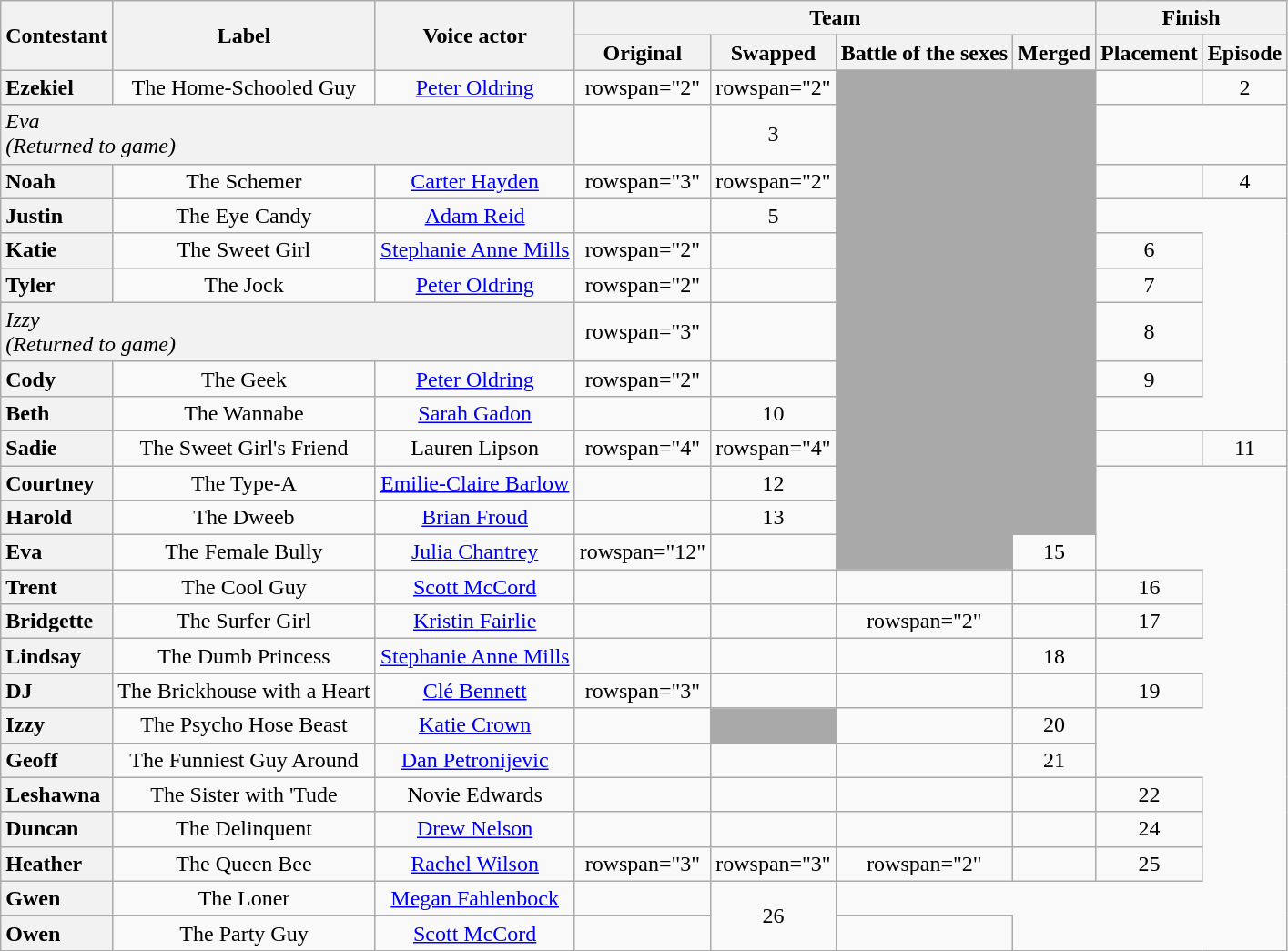<table class="wikitable sortable" style="text-align:center;">
<tr>
<th rowspan="2" scope="col">Contestant</th>
<th rowspan="2" scope="col" class="unsortable">Label</th>
<th rowspan="2" scope="col" class="unsortable">Voice actor</th>
<th colspan="4" scope="colgroup">Team</th>
<th colspan="2" scope="colgroup">Finish</th>
</tr>
<tr>
<th scope="col">Original</th>
<th scope="col">Swapped</th>
<th scope="col">Battle of the sexes</th>
<th scope="col" class="unsortable">Merged</th>
<th scope="col" class="unsortable">Placement</th>
<th scope="col" class="unsortable">Episode</th>
</tr>
<tr>
<th scope="row" style="text-align:left;">Ezekiel</th>
<td>The Home-Schooled Guy</td>
<td><a href='#'>Peter Oldring</a></td>
<td>rowspan="2" </td>
<td>rowspan="2" </td>
<td rowspan="13" style="background:darkgray;"></td>
<td rowspan="12" style="background:darkgray;"></td>
<td></td>
<td>2</td>
</tr>
<tr>
<th colspan="3" scope="row" style="text-align:left; font-weight:normal"><em>Eva<br>(Returned to game)</em></th>
<td></td>
<td>3</td>
</tr>
<tr>
<th scope="row" style="text-align:left;">Noah</th>
<td>The Schemer</td>
<td><a href='#'>Carter Hayden</a></td>
<td>rowspan="3" </td>
<td>rowspan="2" </td>
<td></td>
<td>4</td>
</tr>
<tr>
<th scope="row" style="text-align:left;">Justin</th>
<td>The Eye Candy</td>
<td><a href='#'>Adam Reid</a></td>
<td></td>
<td>5</td>
</tr>
<tr>
<th scope="row" style="text-align:left;">Katie</th>
<td>The Sweet Girl</td>
<td><a href='#'>Stephanie Anne Mills</a></td>
<td>rowspan="2" </td>
<td></td>
<td>6</td>
</tr>
<tr>
<th scope="row" style="text-align:left;">Tyler</th>
<td>The Jock</td>
<td><a href='#'>Peter Oldring</a></td>
<td>rowspan="2" </td>
<td></td>
<td>7</td>
</tr>
<tr>
<th colspan="3" scope="row" style="text-align:left; font-weight:normal"><em>Izzy<br>(Returned to game)</em></th>
<td>rowspan="3" </td>
<td></td>
<td>8</td>
</tr>
<tr>
<th scope="row" style="text-align:left;">Cody</th>
<td>The Geek</td>
<td><a href='#'>Peter Oldring</a></td>
<td>rowspan="2" </td>
<td></td>
<td>9</td>
</tr>
<tr>
<th scope="row" style="text-align:left;">Beth</th>
<td>The Wannabe</td>
<td><a href='#'>Sarah Gadon</a></td>
<td></td>
<td>10</td>
</tr>
<tr>
<th scope="row" style="text-align:left;">Sadie</th>
<td>The Sweet Girl's Friend</td>
<td>Lauren Lipson</td>
<td>rowspan="4" </td>
<td>rowspan="4" </td>
<td></td>
<td>11</td>
</tr>
<tr>
<th scope="row" style="text-align:left;">Courtney</th>
<td>The Type-A</td>
<td><a href='#'>Emilie-Claire Barlow</a></td>
<td></td>
<td>12</td>
</tr>
<tr>
<th scope="row" style="text-align:left;">Harold</th>
<td>The Dweeb</td>
<td><a href='#'>Brian Froud</a></td>
<td></td>
<td>13</td>
</tr>
<tr>
<th scope="row" style="text-align:left;">Eva</th>
<td>The Female Bully</td>
<td><a href='#'>Julia Chantrey</a></td>
<td>rowspan="12" </td>
<td></td>
<td>15</td>
</tr>
<tr>
<th scope="row" style="text-align:left;">Trent</th>
<td>The Cool Guy</td>
<td><a href='#'>Scott McCord</a></td>
<td></td>
<td></td>
<td></td>
<td></td>
<td>16</td>
</tr>
<tr>
<th scope="row" style="text-align:left;">Bridgette</th>
<td>The Surfer Girl</td>
<td><a href='#'>Kristin Fairlie</a></td>
<td></td>
<td></td>
<td>rowspan="2" </td>
<td></td>
<td>17</td>
</tr>
<tr>
<th scope="row" style="text-align:left;">Lindsay</th>
<td>The Dumb Princess</td>
<td><a href='#'>Stephanie Anne Mills</a></td>
<td></td>
<td></td>
<td></td>
<td>18</td>
</tr>
<tr>
<th scope="row" style="text-align:left;">DJ</th>
<td>The Brickhouse with a Heart</td>
<td><a href='#'>Clé Bennett</a></td>
<td>rowspan="3" </td>
<td></td>
<td></td>
<td></td>
<td>19</td>
</tr>
<tr>
<th scope="row" style="text-align:left;">Izzy</th>
<td>The Psycho Hose Beast</td>
<td><a href='#'>Katie Crown</a></td>
<td></td>
<td style="background:darkgray;"></td>
<td></td>
<td>20</td>
</tr>
<tr>
<th scope="row" style="text-align:left;">Geoff</th>
<td>The Funniest Guy Around</td>
<td><a href='#'>Dan Petronijevic</a></td>
<td></td>
<td></td>
<td></td>
<td>21</td>
</tr>
<tr>
<th scope="row" style="text-align:left;">Leshawna</th>
<td>The Sister with 'Tude</td>
<td>Novie Edwards</td>
<td></td>
<td></td>
<td></td>
<td></td>
<td>22</td>
</tr>
<tr>
<th scope="row" style="text-align:left;">Duncan</th>
<td>The Delinquent</td>
<td><a href='#'>Drew Nelson</a></td>
<td></td>
<td></td>
<td></td>
<td></td>
<td>24</td>
</tr>
<tr>
<th scope="row" style="text-align:left;">Heather</th>
<td>The Queen Bee</td>
<td><a href='#'>Rachel Wilson</a></td>
<td>rowspan="3" </td>
<td>rowspan="3" </td>
<td>rowspan="2" </td>
<td></td>
<td>25</td>
</tr>
<tr>
<th scope="row" style="text-align:left;">Gwen</th>
<td>The Loner</td>
<td><a href='#'>Megan Fahlenbock</a></td>
<td></td>
<td rowspan="2">26</td>
</tr>
<tr>
<th scope="row" style="text-align:left;">Owen</th>
<td>The Party Guy</td>
<td><a href='#'>Scott McCord</a></td>
<td></td>
<td></td>
</tr>
</table>
